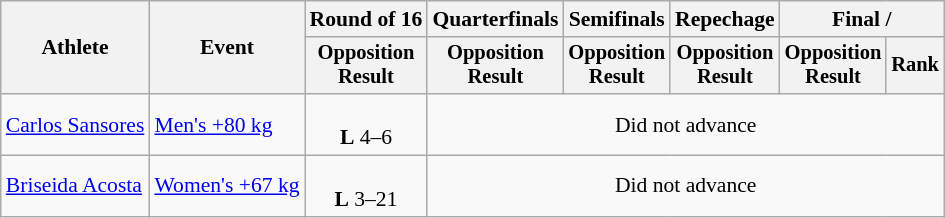<table class="wikitable" style="font-size:90%;">
<tr>
<th rowspan=2>Athlete</th>
<th rowspan=2>Event</th>
<th>Round of 16</th>
<th>Quarterfinals</th>
<th>Semifinals</th>
<th>Repechage</th>
<th colspan=2>Final / </th>
</tr>
<tr style="font-size:95%">
<th>Opposition<br>Result</th>
<th>Opposition<br>Result</th>
<th>Opposition<br>Result</th>
<th>Opposition<br>Result</th>
<th>Opposition<br>Result</th>
<th>Rank</th>
</tr>
<tr align=center>
<td align=left><a href='#'>Carlos Sansores</a></td>
<td align=left><a href='#'>Men's +80 kg</a></td>
<td><br><strong>L</strong> 4–6</td>
<td colspan=5>Did not advance</td>
</tr>
<tr align=center>
<td align=left><a href='#'>Briseida Acosta</a></td>
<td align=left><a href='#'>Women's +67 kg</a></td>
<td><br><strong>L</strong> 3–21</td>
<td colspan=5>Did not advance</td>
</tr>
</table>
